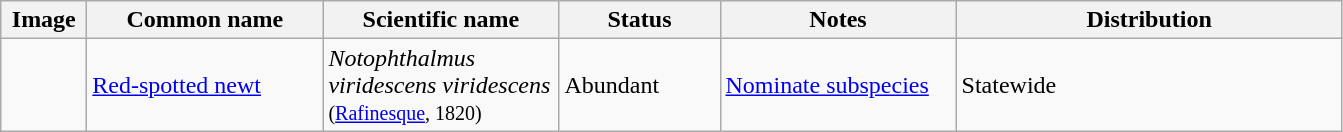<table class="wikitable">
<tr>
<th scope="col" style="width: 50px;">Image</th>
<th scope="col" style="width: 150px;">Common name</th>
<th scope="col" style="width: 150px;">Scientific name</th>
<th scope="col" style="width: 100px;">Status</th>
<th scope="col" style="width: 150px;">Notes</th>
<th scope="col" style="width: 250px;">Distribution</th>
</tr>
<tr>
<td></td>
<td><a href='#'>Red-spotted newt</a></td>
<td><em>Notophthalmus viridescens viridescens</em><br><small>(<a href='#'>Rafinesque</a>, 1820)</small></td>
<td>Abundant</td>
<td><a href='#'>Nominate subspecies</a></td>
<td>Statewide</td>
</tr>
</table>
